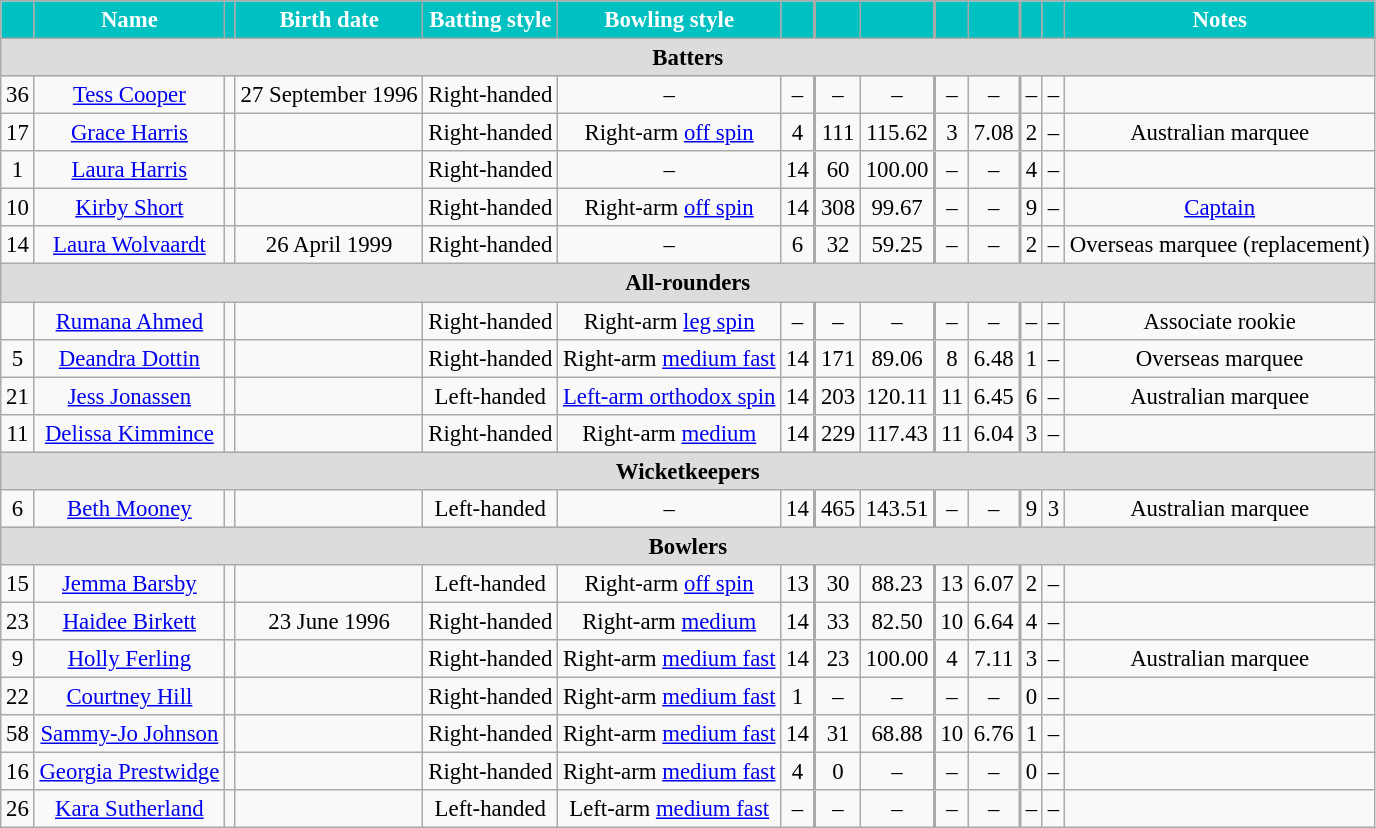<table class="wikitable" style="font-size:95%;">
<tr>
<th style="background:#00C1C1; color:white"></th>
<th style="background:#00C1C1; color:white">Name</th>
<th style="background:#00C1C1; color:white"></th>
<th style="background:#00C1C1; color:white">Birth date</th>
<th style="background:#00C1C1; color:white">Batting style</th>
<th style="background:#00C1C1; color:white">Bowling style</th>
<th style="background:#00C1C1; color:white;"></th>
<th style="background:#00C1C1; color:white; border-left-width: 2px;"></th>
<th style="background:#00C1C1; color:white;"></th>
<th style="background:#00C1C1; color:white; border-left-width: 2px;"></th>
<th style="background:#00C1C1; color:white;"></th>
<th style="background:#00C1C1; color:white; border-left-width: 2px;"></th>
<th style="background:#00C1C1; color:white;"></th>
<th style="background:#00C1C1; color:white">Notes</th>
</tr>
<tr>
<th colspan="14" style="background: #DCDCDC" align="center">Batters</th>
</tr>
<tr align="center">
<td>36</td>
<td><a href='#'>Tess Cooper</a></td>
<td align="center"></td>
<td>27 September 1996</td>
<td>Right-handed</td>
<td>–</td>
<td>–</td>
<td style="border-left-width: 2px">–</td>
<td>–</td>
<td style="border-left-width: 2px">–</td>
<td>–</td>
<td style="border-left-width: 2px">–</td>
<td>–</td>
<td></td>
</tr>
<tr align="center">
<td>17</td>
<td><a href='#'>Grace Harris</a></td>
<td align="center"></td>
<td></td>
<td>Right-handed</td>
<td>Right-arm <a href='#'>off spin</a></td>
<td>4</td>
<td style="border-left-width: 2px">111</td>
<td>115.62</td>
<td style="border-left-width: 2px">3</td>
<td>7.08</td>
<td style="border-left-width: 2px">2</td>
<td>–</td>
<td>Australian marquee</td>
</tr>
<tr align="center">
<td>1</td>
<td><a href='#'>Laura Harris</a></td>
<td align="center"></td>
<td></td>
<td>Right-handed</td>
<td>–</td>
<td>14</td>
<td style="border-left-width: 2px">60</td>
<td>100.00</td>
<td style="border-left-width: 2px">–</td>
<td>–</td>
<td style="border-left-width: 2px">4</td>
<td>–</td>
<td></td>
</tr>
<tr align="center">
<td>10</td>
<td><a href='#'>Kirby Short</a></td>
<td align="center"></td>
<td></td>
<td>Right-handed</td>
<td>Right-arm <a href='#'>off spin</a></td>
<td>14</td>
<td style="border-left-width: 2px">308</td>
<td>99.67</td>
<td style="border-left-width: 2px">–</td>
<td>–</td>
<td style="border-left-width: 2px">9</td>
<td>–</td>
<td><a href='#'>Captain</a></td>
</tr>
<tr align="center">
<td>14</td>
<td><a href='#'>Laura Wolvaardt</a></td>
<td align="center"></td>
<td>26 April 1999</td>
<td>Right-handed</td>
<td>–</td>
<td>6</td>
<td style="border-left-width: 2px">32</td>
<td>59.25</td>
<td style="border-left-width: 2px">–</td>
<td>–</td>
<td style="border-left-width: 2px">2</td>
<td>–</td>
<td>Overseas marquee (replacement)</td>
</tr>
<tr align="center">
<th colspan="14" style="background: #DCDCDC" align="center">All-rounders</th>
</tr>
<tr align="center">
<td></td>
<td><a href='#'>Rumana Ahmed</a></td>
<td align="center"></td>
<td></td>
<td>Right-handed</td>
<td>Right-arm <a href='#'>leg spin</a></td>
<td>–</td>
<td style="border-left-width: 2px">–</td>
<td>–</td>
<td style="border-left-width: 2px">–</td>
<td>–</td>
<td style="border-left-width: 2px">–</td>
<td>–</td>
<td>Associate rookie</td>
</tr>
<tr align="center">
<td>5</td>
<td><a href='#'>Deandra Dottin</a></td>
<td align="center"></td>
<td></td>
<td>Right-handed</td>
<td>Right-arm <a href='#'>medium fast</a></td>
<td>14</td>
<td style="border-left-width: 2px">171</td>
<td>89.06</td>
<td style="border-left-width: 2px">8</td>
<td>6.48</td>
<td style="border-left-width: 2px">1</td>
<td>–</td>
<td>Overseas marquee</td>
</tr>
<tr align="center">
<td>21</td>
<td><a href='#'>Jess Jonassen</a></td>
<td align="center"></td>
<td></td>
<td>Left-handed</td>
<td><a href='#'>Left-arm orthodox spin</a></td>
<td>14</td>
<td style="border-left-width: 2px">203</td>
<td>120.11</td>
<td style="border-left-width: 2px">11</td>
<td>6.45</td>
<td style="border-left-width: 2px">6</td>
<td>–</td>
<td>Australian marquee</td>
</tr>
<tr align="center">
<td>11</td>
<td><a href='#'>Delissa Kimmince</a></td>
<td align="center"></td>
<td></td>
<td>Right-handed</td>
<td>Right-arm <a href='#'>medium</a></td>
<td>14</td>
<td style="border-left-width: 2px">229</td>
<td>117.43</td>
<td style="border-left-width: 2px">11</td>
<td>6.04</td>
<td style="border-left-width: 2px">3</td>
<td>–</td>
<td></td>
</tr>
<tr align="center">
<th colspan="14" style="background: #DCDCDC" align="center">Wicketkeepers</th>
</tr>
<tr align="center">
<td>6</td>
<td><a href='#'>Beth Mooney</a></td>
<td align="center"></td>
<td></td>
<td>Left-handed</td>
<td>–</td>
<td>14</td>
<td style="border-left-width: 2px">465</td>
<td>143.51</td>
<td style="border-left-width: 2px">–</td>
<td>–</td>
<td style="border-left-width: 2px">9</td>
<td>3</td>
<td>Australian marquee</td>
</tr>
<tr align="center">
<th colspan="14" style="background: #DCDCDC" align="center">Bowlers</th>
</tr>
<tr align="center">
<td>15</td>
<td><a href='#'>Jemma Barsby</a></td>
<td align="center"></td>
<td></td>
<td>Left-handed</td>
<td>Right-arm <a href='#'>off spin</a></td>
<td>13</td>
<td style="border-left-width: 2px">30</td>
<td>88.23</td>
<td style="border-left-width: 2px">13</td>
<td>6.07</td>
<td style="border-left-width: 2px">2</td>
<td>–</td>
<td></td>
</tr>
<tr align="center">
<td>23</td>
<td><a href='#'>Haidee Birkett</a></td>
<td align="center"></td>
<td>23 June 1996</td>
<td>Right-handed</td>
<td>Right-arm <a href='#'>medium</a></td>
<td>14</td>
<td style="border-left-width: 2px">33</td>
<td>82.50</td>
<td style="border-left-width: 2px">10</td>
<td>6.64</td>
<td style="border-left-width: 2px">4</td>
<td>–</td>
<td></td>
</tr>
<tr align="center">
<td>9</td>
<td><a href='#'>Holly Ferling</a></td>
<td align="center"></td>
<td></td>
<td>Right-handed</td>
<td>Right-arm <a href='#'>medium fast</a></td>
<td>14</td>
<td style="border-left-width: 2px">23</td>
<td>100.00</td>
<td style="border-left-width: 2px">4</td>
<td>7.11</td>
<td style="border-left-width: 2px">3</td>
<td>–</td>
<td>Australian marquee</td>
</tr>
<tr align="center">
<td>22</td>
<td><a href='#'>Courtney Hill</a></td>
<td align="center"></td>
<td></td>
<td>Right-handed</td>
<td>Right-arm <a href='#'>medium fast</a></td>
<td>1</td>
<td style="border-left-width: 2px">–</td>
<td>–</td>
<td style="border-left-width: 2px">–</td>
<td>–</td>
<td style="border-left-width: 2px">0</td>
<td>–</td>
<td></td>
</tr>
<tr align="center">
<td>58</td>
<td><a href='#'>Sammy-Jo Johnson</a></td>
<td align="center"></td>
<td></td>
<td>Right-handed</td>
<td>Right-arm <a href='#'>medium fast</a></td>
<td>14</td>
<td style="border-left-width: 2px">31</td>
<td>68.88</td>
<td style="border-left-width: 2px">10</td>
<td>6.76</td>
<td style="border-left-width: 2px">1</td>
<td>–</td>
<td></td>
</tr>
<tr align="center">
<td>16</td>
<td><a href='#'>Georgia Prestwidge</a></td>
<td align="center"></td>
<td></td>
<td>Right-handed</td>
<td>Right-arm <a href='#'>medium fast</a></td>
<td>4</td>
<td style="border-left-width: 2px">0</td>
<td>–</td>
<td style="border-left-width: 2px">–</td>
<td>–</td>
<td style="border-left-width: 2px">0</td>
<td>–</td>
<td></td>
</tr>
<tr align="center">
<td>26</td>
<td><a href='#'>Kara Sutherland</a></td>
<td align="center"></td>
<td></td>
<td>Left-handed</td>
<td>Left-arm <a href='#'>medium fast</a></td>
<td>–</td>
<td style="border-left-width: 2px">–</td>
<td>–</td>
<td style="border-left-width: 2px">–</td>
<td>–</td>
<td style="border-left-width: 2px">–</td>
<td>–</td>
<td></td>
</tr>
</table>
